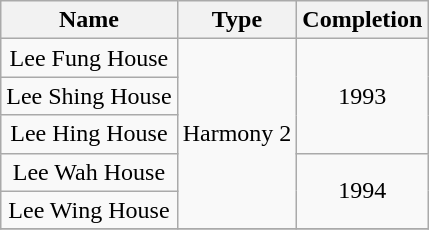<table class="wikitable" style="text-align: center">
<tr>
<th>Name</th>
<th>Type</th>
<th>Completion</th>
</tr>
<tr>
<td>Lee Fung House</td>
<td rowspan="5">Harmony 2</td>
<td rowspan="3">1993</td>
</tr>
<tr>
<td>Lee Shing House</td>
</tr>
<tr>
<td>Lee Hing House</td>
</tr>
<tr>
<td>Lee Wah House</td>
<td rowspan="2">1994</td>
</tr>
<tr>
<td>Lee Wing House</td>
</tr>
<tr>
</tr>
</table>
